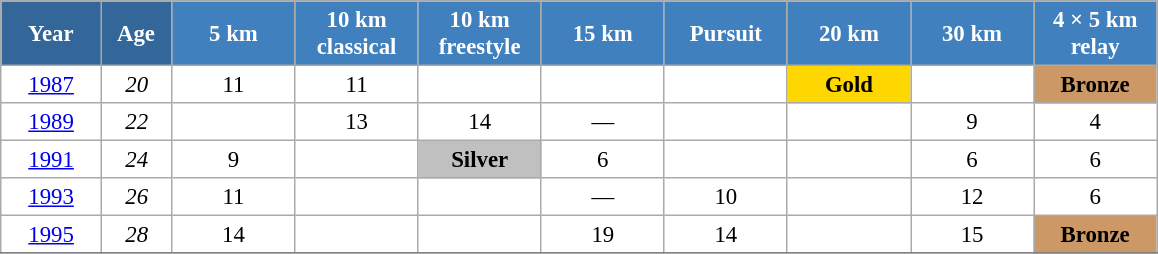<table class="wikitable" style="font-size:95%; text-align:center; border:grey solid 1px; border-collapse:collapse; background:#ffffff;">
<tr>
<th style="background-color:#369; color:white; width:60px;"> Year </th>
<th style="background-color:#369; color:white; width:40px;"> Age </th>
<th style="background-color:#4180be; color:white; width:75px;"> 5 km </th>
<th style="background-color:#4180be; color:white; width:75px;"> 10 km <br> classical </th>
<th style="background-color:#4180be; color:white; width:75px;"> 10 km <br> freestyle </th>
<th style="background-color:#4180be; color:white; width:75px;"> 15 km </th>
<th style="background-color:#4180be; color:white; width:75px;"> Pursuit </th>
<th style="background-color:#4180be; color:white; width:75px;"> 20 km </th>
<th style="background-color:#4180be; color:white; width:75px;"> 30 km </th>
<th style="background-color:#4180be; color:white; width:75px;"> 4 × 5 km <br> relay </th>
</tr>
<tr>
<td><a href='#'>1987</a></td>
<td><em>20</em></td>
<td>11</td>
<td>11</td>
<td></td>
<td></td>
<td></td>
<td style="background:gold;"><strong>Gold</strong></td>
<td></td>
<td bgcolor="cc9966"><strong>Bronze</strong></td>
</tr>
<tr>
<td><a href='#'>1989</a></td>
<td><em>22</em></td>
<td></td>
<td>13</td>
<td>14</td>
<td>—</td>
<td></td>
<td></td>
<td>9</td>
<td>4</td>
</tr>
<tr>
<td><a href='#'>1991</a></td>
<td><em>24</em></td>
<td>9</td>
<td></td>
<td style="background:silver;"><strong>Silver</strong></td>
<td>6</td>
<td></td>
<td></td>
<td>6</td>
<td>6</td>
</tr>
<tr>
<td><a href='#'>1993</a></td>
<td><em>26</em></td>
<td>11</td>
<td></td>
<td></td>
<td>—</td>
<td>10</td>
<td></td>
<td>12</td>
<td>6</td>
</tr>
<tr>
<td><a href='#'>1995</a></td>
<td><em>28</em></td>
<td>14</td>
<td></td>
<td></td>
<td>19</td>
<td>14</td>
<td></td>
<td>15</td>
<td bgcolor="cc9966"><strong>Bronze</strong></td>
</tr>
<tr>
</tr>
</table>
